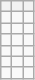<table class="wikitable" style="text-align: center;">
<tr>
<th></th>
<th></th>
<th></th>
</tr>
<tr>
<td></td>
<td></td>
<td></td>
</tr>
<tr>
<td></td>
<td></td>
<td></td>
</tr>
<tr>
<td></td>
<td></td>
<td></td>
</tr>
<tr>
<td></td>
<td></td>
<td></td>
</tr>
<tr>
<td></td>
<td></td>
<td></td>
</tr>
<tr>
<td></td>
<td></td>
<td></td>
</tr>
</table>
